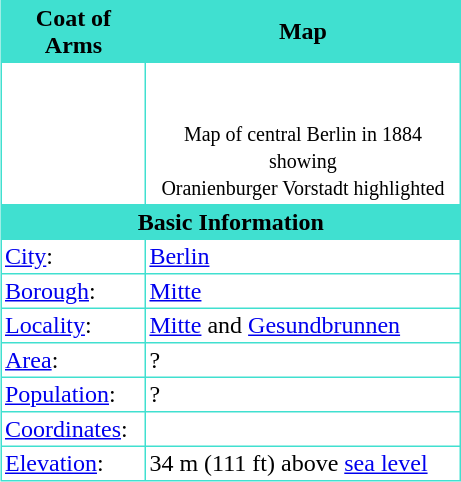<table cellpadding="2" style="float: right; width: 307px; background: #40E0D0; margin-left: 1em; border-spacing: 1px;">
<tr>
<th>Coat of Arms</th>
<th>Map</th>
</tr>
<tr style="background: #ffffff;" align="center">
<td><br><br></td>
<td><br><br><small>Map of central Berlin in 1884 showing <br> Oranienburger Vorstadt highlighted</small></td>
</tr>
<tr>
<th colspan=2>Basic Information</th>
</tr>
<tr style="background: #ffffff;">
<td><a href='#'>City</a>:</td>
<td><a href='#'>Berlin</a></td>
</tr>
<tr style="background: #ffffff;">
<td><a href='#'>Borough</a>:</td>
<td><a href='#'>Mitte</a></td>
</tr>
<tr style="background: #ffffff;">
<td><a href='#'>Locality</a>:</td>
<td><a href='#'>Mitte</a> and <a href='#'>Gesundbrunnen</a></td>
</tr>
<tr style="background: #ffffff;">
<td><a href='#'>Area</a>:</td>
<td>?</td>
</tr>
<tr style="background: #ffffff;">
<td><a href='#'>Population</a>:</td>
<td>?</td>
</tr>
<tr style="background: #ffffff;">
<td><a href='#'>Coordinates</a>:</td>
<td></td>
</tr>
<tr style="background: #ffffff;">
<td><a href='#'>Elevation</a>:</td>
<td>34 m (111 ft) above <a href='#'>sea level</a></td>
</tr>
</table>
